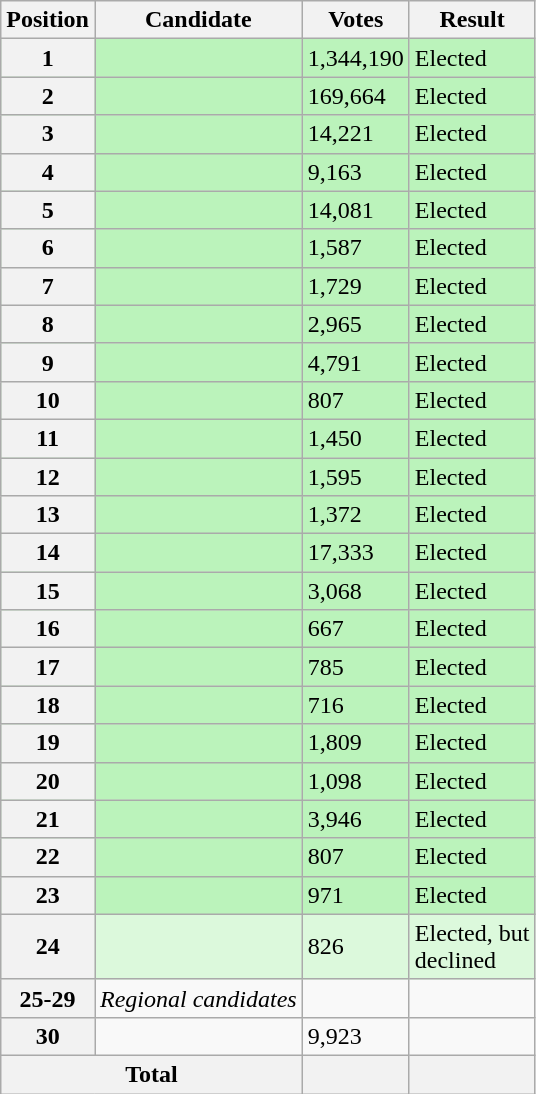<table class="wikitable sortable col3right">
<tr>
<th scope="col">Position</th>
<th scope="col">Candidate</th>
<th scope="col">Votes</th>
<th scope="col">Result</th>
</tr>
<tr bgcolor=bbf3bb>
<th scope="row">1</th>
<td></td>
<td>1,344,190</td>
<td>Elected</td>
</tr>
<tr bgcolor=bbf3bb>
<th scope="row">2</th>
<td></td>
<td>169,664</td>
<td>Elected</td>
</tr>
<tr bgcolor=bbf3bb>
<th scope="row">3</th>
<td></td>
<td>14,221</td>
<td>Elected</td>
</tr>
<tr bgcolor=bbf3bb>
<th scope="row">4</th>
<td></td>
<td>9,163</td>
<td>Elected</td>
</tr>
<tr bgcolor=bbf3bb>
<th scope="row">5</th>
<td></td>
<td>14,081</td>
<td>Elected</td>
</tr>
<tr bgcolor=bbf3bb>
<th scope="row">6</th>
<td></td>
<td>1,587</td>
<td>Elected</td>
</tr>
<tr bgcolor=bbf3bb>
<th scope="row">7</th>
<td></td>
<td>1,729</td>
<td>Elected</td>
</tr>
<tr bgcolor=bbf3bb>
<th scope="row">8</th>
<td></td>
<td>2,965</td>
<td>Elected</td>
</tr>
<tr bgcolor=bbf3bb>
<th scope="row">9</th>
<td></td>
<td>4,791</td>
<td>Elected</td>
</tr>
<tr bgcolor=bbf3bb>
<th scope="row">10</th>
<td></td>
<td>807</td>
<td>Elected</td>
</tr>
<tr bgcolor=bbf3bb>
<th scope="row">11</th>
<td></td>
<td>1,450</td>
<td>Elected</td>
</tr>
<tr bgcolor=bbf3bb>
<th scope="row">12</th>
<td></td>
<td>1,595</td>
<td>Elected</td>
</tr>
<tr bgcolor=bbf3bb>
<th scope="row">13</th>
<td></td>
<td>1,372</td>
<td>Elected</td>
</tr>
<tr bgcolor=bbf3bb>
<th scope="row">14</th>
<td></td>
<td>17,333</td>
<td>Elected</td>
</tr>
<tr bgcolor=bbf3bb>
<th scope="row">15</th>
<td></td>
<td>3,068</td>
<td>Elected</td>
</tr>
<tr bgcolor=bbf3bb>
<th scope="row">16</th>
<td></td>
<td>667</td>
<td>Elected</td>
</tr>
<tr bgcolor=bbf3bb>
<th scope="row">17</th>
<td></td>
<td>785</td>
<td>Elected</td>
</tr>
<tr bgcolor=bbf3bb>
<th scope="row">18</th>
<td></td>
<td>716</td>
<td>Elected</td>
</tr>
<tr bgcolor=bbf3bb>
<th scope="row">19</th>
<td></td>
<td>1,809</td>
<td>Elected</td>
</tr>
<tr bgcolor=bbf3bb>
<th scope="row">20</th>
<td></td>
<td>1,098</td>
<td>Elected</td>
</tr>
<tr bgcolor=bbf3bb>
<th scope="row">21</th>
<td></td>
<td>3,946</td>
<td>Elected</td>
</tr>
<tr bgcolor=bbf3bb>
<th scope="row">22</th>
<td></td>
<td>807</td>
<td>Elected</td>
</tr>
<tr bgcolor=bbf3bb>
<th scope="row">23</th>
<td></td>
<td>971</td>
<td>Elected</td>
</tr>
<tr bgcolor=dcf9dc>
<th scope="row">24</th>
<td></td>
<td>826</td>
<td>Elected, but<br>declined</td>
</tr>
<tr>
<th scope="row">25-29</th>
<td><em>Regional candidates</em></td>
<td></td>
<td></td>
</tr>
<tr>
<th scope="row">30</th>
<td></td>
<td>9,923</td>
<td></td>
</tr>
<tr class="sortbottom">
<th scope="row" colspan="2">Total</th>
<th></th>
<th></th>
</tr>
</table>
